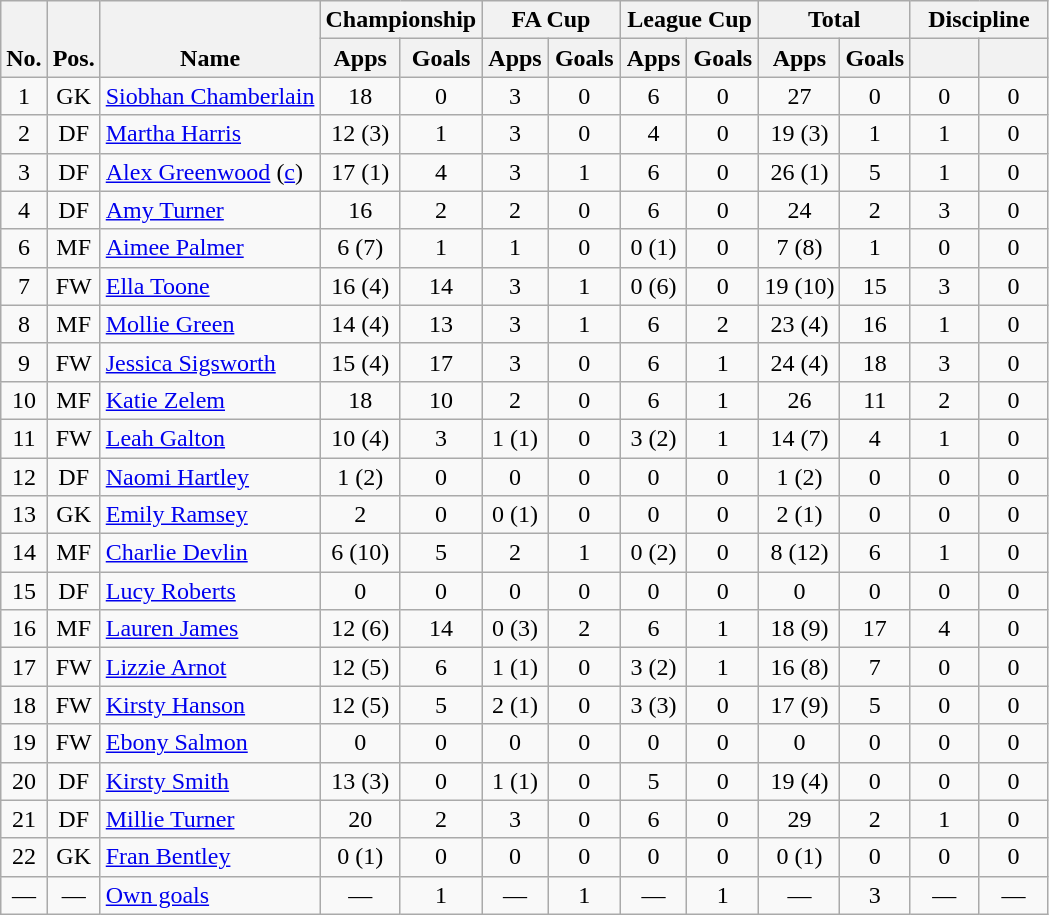<table class="wikitable" style="text-align:center">
<tr>
<th rowspan="2" valign="bottom">No.</th>
<th rowspan="2" valign="bottom">Pos.</th>
<th rowspan="2" valign="bottom">Name</th>
<th colspan="2" width="85">Championship</th>
<th colspan="2" width="85">FA Cup</th>
<th colspan="2" width="85">League Cup</th>
<th colspan="2" width="85">Total</th>
<th colspan="2" width="85">Discipline</th>
</tr>
<tr>
<th>Apps</th>
<th>Goals</th>
<th>Apps</th>
<th>Goals</th>
<th>Apps</th>
<th>Goals</th>
<th>Apps</th>
<th>Goals</th>
<th></th>
<th></th>
</tr>
<tr>
<td>1</td>
<td>GK</td>
<td align="left"> <a href='#'>Siobhan Chamberlain</a></td>
<td>18</td>
<td>0</td>
<td>3</td>
<td>0</td>
<td>6</td>
<td>0</td>
<td>27</td>
<td>0</td>
<td>0</td>
<td>0</td>
</tr>
<tr>
<td>2</td>
<td>DF</td>
<td align="left"> <a href='#'>Martha Harris</a></td>
<td>12 (3)</td>
<td>1</td>
<td>3</td>
<td>0</td>
<td>4</td>
<td>0</td>
<td>19 (3)</td>
<td>1</td>
<td>1</td>
<td>0</td>
</tr>
<tr>
<td>3</td>
<td>DF</td>
<td align="left"> <a href='#'>Alex Greenwood</a> (<a href='#'>c</a>)</td>
<td>17 (1)</td>
<td>4</td>
<td>3</td>
<td>1</td>
<td>6</td>
<td>0</td>
<td>26 (1)</td>
<td>5</td>
<td>1</td>
<td>0</td>
</tr>
<tr>
<td>4</td>
<td>DF</td>
<td align="left"> <a href='#'>Amy Turner</a></td>
<td>16</td>
<td>2</td>
<td>2</td>
<td>0</td>
<td>6</td>
<td>0</td>
<td>24</td>
<td>2</td>
<td>3</td>
<td>0</td>
</tr>
<tr>
<td>6</td>
<td>MF</td>
<td align="left"> <a href='#'>Aimee Palmer</a></td>
<td>6 (7)</td>
<td>1</td>
<td>1</td>
<td>0</td>
<td>0 (1)</td>
<td>0</td>
<td>7 (8)</td>
<td>1</td>
<td>0</td>
<td>0</td>
</tr>
<tr>
<td>7</td>
<td>FW</td>
<td align="left"> <a href='#'>Ella Toone</a></td>
<td>16 (4)</td>
<td>14</td>
<td>3</td>
<td>1</td>
<td>0 (6)</td>
<td>0</td>
<td>19 (10)</td>
<td>15</td>
<td>3</td>
<td>0</td>
</tr>
<tr>
<td>8</td>
<td>MF</td>
<td align="left"> <a href='#'>Mollie Green</a></td>
<td>14 (4)</td>
<td>13</td>
<td>3</td>
<td>1</td>
<td>6</td>
<td>2</td>
<td>23 (4)</td>
<td>16</td>
<td>1</td>
<td>0</td>
</tr>
<tr>
<td>9</td>
<td>FW</td>
<td align="left"> <a href='#'>Jessica Sigsworth</a></td>
<td>15 (4)</td>
<td>17</td>
<td>3</td>
<td>0</td>
<td>6</td>
<td>1</td>
<td>24 (4)</td>
<td>18</td>
<td>3</td>
<td>0</td>
</tr>
<tr>
<td>10</td>
<td>MF</td>
<td align="left"> <a href='#'>Katie Zelem</a></td>
<td>18</td>
<td>10</td>
<td>2</td>
<td>0</td>
<td>6</td>
<td>1</td>
<td>26</td>
<td>11</td>
<td>2</td>
<td>0</td>
</tr>
<tr>
<td>11</td>
<td>FW</td>
<td align="left"> <a href='#'>Leah Galton</a></td>
<td>10 (4)</td>
<td>3</td>
<td>1 (1)</td>
<td>0</td>
<td>3 (2)</td>
<td>1</td>
<td>14 (7)</td>
<td>4</td>
<td>1</td>
<td>0</td>
</tr>
<tr>
<td>12</td>
<td>DF</td>
<td align="left"> <a href='#'>Naomi Hartley</a></td>
<td>1 (2)</td>
<td>0</td>
<td>0</td>
<td>0</td>
<td>0</td>
<td>0</td>
<td>1 (2)</td>
<td>0</td>
<td>0</td>
<td>0</td>
</tr>
<tr>
<td>13</td>
<td>GK</td>
<td align="left"> <a href='#'>Emily Ramsey</a></td>
<td>2</td>
<td>0</td>
<td>0 (1)</td>
<td>0</td>
<td>0</td>
<td>0</td>
<td>2 (1)</td>
<td>0</td>
<td>0</td>
<td>0</td>
</tr>
<tr>
<td>14</td>
<td>MF</td>
<td align="left"> <a href='#'>Charlie Devlin</a></td>
<td>6 (10)</td>
<td>5</td>
<td>2</td>
<td>1</td>
<td>0 (2)</td>
<td>0</td>
<td>8 (12)</td>
<td>6</td>
<td>1</td>
<td>0</td>
</tr>
<tr>
<td>15</td>
<td>DF</td>
<td align="left"> <a href='#'>Lucy Roberts</a></td>
<td>0</td>
<td>0</td>
<td>0</td>
<td>0</td>
<td>0</td>
<td>0</td>
<td>0</td>
<td>0</td>
<td>0</td>
<td>0</td>
</tr>
<tr>
<td>16</td>
<td>MF</td>
<td align="left"> <a href='#'>Lauren James</a></td>
<td>12 (6)</td>
<td>14</td>
<td>0 (3)</td>
<td>2</td>
<td>6</td>
<td>1</td>
<td>18 (9)</td>
<td>17</td>
<td>4</td>
<td>0</td>
</tr>
<tr>
<td>17</td>
<td>FW</td>
<td align="left"> <a href='#'>Lizzie Arnot</a></td>
<td>12 (5)</td>
<td>6</td>
<td>1 (1)</td>
<td>0</td>
<td>3 (2)</td>
<td>1</td>
<td>16 (8)</td>
<td>7</td>
<td>0</td>
<td>0</td>
</tr>
<tr>
<td>18</td>
<td>FW</td>
<td align="left"> <a href='#'>Kirsty Hanson</a></td>
<td>12 (5)</td>
<td>5</td>
<td>2 (1)</td>
<td>0</td>
<td>3 (3)</td>
<td>0</td>
<td>17 (9)</td>
<td>5</td>
<td>0</td>
<td>0</td>
</tr>
<tr>
<td>19</td>
<td>FW</td>
<td align="left"> <a href='#'>Ebony Salmon</a></td>
<td>0</td>
<td>0</td>
<td>0</td>
<td>0</td>
<td>0</td>
<td>0</td>
<td>0</td>
<td>0</td>
<td>0</td>
<td>0</td>
</tr>
<tr>
<td>20</td>
<td>DF</td>
<td align="left"> <a href='#'>Kirsty Smith</a></td>
<td>13 (3)</td>
<td>0</td>
<td>1 (1)</td>
<td>0</td>
<td>5</td>
<td>0</td>
<td>19 (4)</td>
<td>0</td>
<td>0</td>
<td>0</td>
</tr>
<tr>
<td>21</td>
<td>DF</td>
<td align="left"> <a href='#'>Millie Turner</a></td>
<td>20</td>
<td>2</td>
<td>3</td>
<td>0</td>
<td>6</td>
<td>0</td>
<td>29</td>
<td>2</td>
<td>1</td>
<td>0</td>
</tr>
<tr>
<td>22</td>
<td>GK</td>
<td align="left"> <a href='#'>Fran Bentley</a></td>
<td>0 (1)</td>
<td>0</td>
<td>0</td>
<td>0</td>
<td>0</td>
<td>0</td>
<td>0 (1)</td>
<td>0</td>
<td>0</td>
<td>0</td>
</tr>
<tr>
<td>—</td>
<td>—</td>
<td align="left"><a href='#'>Own goals</a></td>
<td>—</td>
<td>1</td>
<td>—</td>
<td>1</td>
<td>—</td>
<td>1</td>
<td>—</td>
<td>3</td>
<td>—</td>
<td>—</td>
</tr>
</table>
